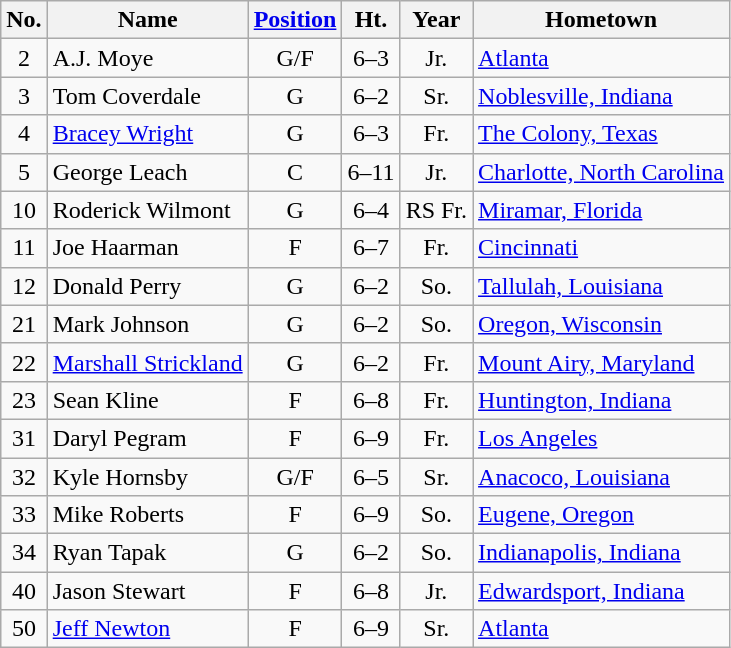<table class="wikitable" style="text-align:center">
<tr>
<th>No.</th>
<th>Name</th>
<th><a href='#'>Position</a></th>
<th>Ht.</th>
<th>Year</th>
<th>Hometown</th>
</tr>
<tr>
<td>2</td>
<td style="text-align:left">A.J. Moye</td>
<td>G/F</td>
<td>6–3</td>
<td>Jr.</td>
<td style="text-align:left"><a href='#'>Atlanta</a></td>
</tr>
<tr>
<td>3</td>
<td style="text-align:left">Tom Coverdale</td>
<td>G</td>
<td>6–2</td>
<td>Sr.</td>
<td style="text-align:left"><a href='#'>Noblesville, Indiana</a></td>
</tr>
<tr>
<td>4</td>
<td style="text-align:left"><a href='#'>Bracey Wright</a></td>
<td>G</td>
<td>6–3</td>
<td>Fr.</td>
<td style="text-align:left"><a href='#'>The Colony, Texas</a></td>
</tr>
<tr>
<td>5</td>
<td style="text-align:left">George Leach</td>
<td>C</td>
<td>6–11</td>
<td>Jr.</td>
<td style="text-align:left"><a href='#'>Charlotte, North Carolina</a></td>
</tr>
<tr>
<td>10</td>
<td style="text-align:left">Roderick Wilmont</td>
<td>G</td>
<td>6–4</td>
<td>RS Fr.</td>
<td style="text-align:left"><a href='#'>Miramar, Florida</a></td>
</tr>
<tr>
<td>11</td>
<td style="text-align:left">Joe Haarman</td>
<td>F</td>
<td>6–7</td>
<td>Fr.</td>
<td style="text-align:left"><a href='#'>Cincinnati</a></td>
</tr>
<tr>
<td>12</td>
<td style="text-align:left">Donald Perry</td>
<td>G</td>
<td>6–2</td>
<td>So.</td>
<td style="text-align:left"><a href='#'>Tallulah, Louisiana</a></td>
</tr>
<tr>
<td>21</td>
<td style="text-align:left">Mark Johnson</td>
<td>G</td>
<td>6–2</td>
<td>So.</td>
<td style="text-align:left"><a href='#'>Oregon, Wisconsin</a></td>
</tr>
<tr>
<td>22</td>
<td style="text-align:left"><a href='#'>Marshall Strickland</a></td>
<td>G</td>
<td>6–2</td>
<td>Fr.</td>
<td style="text-align:left"><a href='#'>Mount Airy, Maryland</a></td>
</tr>
<tr>
<td>23</td>
<td style="text-align:left">Sean Kline</td>
<td>F</td>
<td>6–8</td>
<td>Fr.</td>
<td style="text-align:left"><a href='#'>Huntington, Indiana</a></td>
</tr>
<tr>
<td>31</td>
<td style="text-align:left">Daryl Pegram</td>
<td>F</td>
<td>6–9</td>
<td>Fr.</td>
<td style="text-align:left"><a href='#'>Los Angeles</a></td>
</tr>
<tr>
<td>32</td>
<td style="text-align:left">Kyle Hornsby</td>
<td>G/F</td>
<td>6–5</td>
<td>Sr.</td>
<td style="text-align:left"><a href='#'>Anacoco, Louisiana</a></td>
</tr>
<tr>
<td>33</td>
<td style="text-align:left">Mike Roberts</td>
<td>F</td>
<td>6–9</td>
<td>So.</td>
<td style="text-align:left"><a href='#'>Eugene, Oregon</a></td>
</tr>
<tr>
<td>34</td>
<td style="text-align:left">Ryan Tapak</td>
<td>G</td>
<td>6–2</td>
<td>So.</td>
<td style="text-align:left"><a href='#'>Indianapolis, Indiana</a></td>
</tr>
<tr>
<td>40</td>
<td style="text-align:left">Jason Stewart</td>
<td>F</td>
<td>6–8</td>
<td>Jr.</td>
<td style="text-align:left"><a href='#'>Edwardsport, Indiana</a></td>
</tr>
<tr>
<td>50</td>
<td style="text-align:left"><a href='#'>Jeff Newton</a></td>
<td>F</td>
<td>6–9</td>
<td>Sr.</td>
<td style="text-align:left"><a href='#'>Atlanta</a></td>
</tr>
</table>
